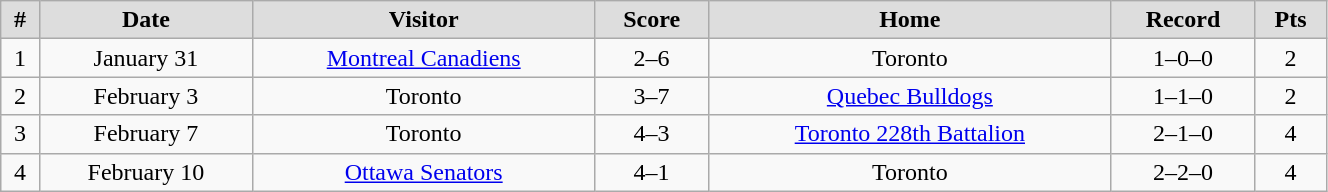<table class="wikitable" width="70%">
<tr align="center"  bgcolor="#dddddd">
<td><strong>#</strong></td>
<td><strong>Date</strong></td>
<td><strong>Visitor</strong></td>
<td><strong>Score</strong></td>
<td><strong>Home</strong></td>
<td><strong>Record</strong></td>
<td><strong>Pts</strong></td>
</tr>
<tr align="center" >
<td>1</td>
<td>January 31</td>
<td><a href='#'>Montreal Canadiens</a></td>
<td>2–6</td>
<td>Toronto</td>
<td>1–0–0</td>
<td>2</td>
</tr>
<tr align="center" >
<td>2</td>
<td>February 3</td>
<td>Toronto</td>
<td>3–7</td>
<td><a href='#'>Quebec Bulldogs</a></td>
<td>1–1–0</td>
<td>2</td>
</tr>
<tr align="center" >
<td>3</td>
<td>February 7</td>
<td>Toronto</td>
<td>4–3</td>
<td><a href='#'>Toronto 228th Battalion</a></td>
<td>2–1–0</td>
<td>4</td>
</tr>
<tr align="center" >
<td>4</td>
<td>February 10</td>
<td><a href='#'>Ottawa Senators</a></td>
<td>4–1</td>
<td>Toronto</td>
<td>2–2–0</td>
<td>4</td>
</tr>
</table>
